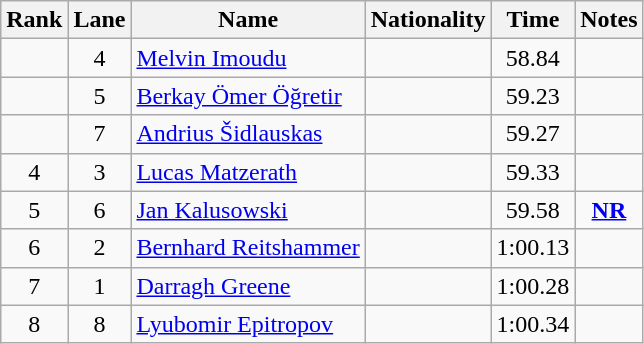<table class="wikitable sortable" style="text-align:center">
<tr>
<th>Rank</th>
<th>Lane</th>
<th>Name</th>
<th>Nationality</th>
<th>Time</th>
<th>Notes</th>
</tr>
<tr>
<td></td>
<td>4</td>
<td align=left><a href='#'>Melvin Imoudu</a></td>
<td align=left></td>
<td>58.84</td>
<td></td>
</tr>
<tr>
<td></td>
<td>5</td>
<td align=left><a href='#'>Berkay Ömer Öğretir</a></td>
<td align=left></td>
<td>59.23</td>
<td></td>
</tr>
<tr>
<td></td>
<td>7</td>
<td align=left><a href='#'>Andrius Šidlauskas</a></td>
<td align=left></td>
<td>59.27</td>
<td></td>
</tr>
<tr>
<td>4</td>
<td>3</td>
<td align=left><a href='#'>Lucas Matzerath</a></td>
<td align=left></td>
<td>59.33</td>
<td></td>
</tr>
<tr>
<td>5</td>
<td>6</td>
<td align=left><a href='#'>Jan Kalusowski</a></td>
<td align=left></td>
<td>59.58</td>
<td><strong><a href='#'>NR</a></strong></td>
</tr>
<tr>
<td>6</td>
<td>2</td>
<td align=left><a href='#'>Bernhard Reitshammer</a></td>
<td align=left></td>
<td>1:00.13</td>
<td></td>
</tr>
<tr>
<td>7</td>
<td>1</td>
<td align=left><a href='#'>Darragh Greene</a></td>
<td align=left></td>
<td>1:00.28</td>
<td></td>
</tr>
<tr>
<td>8</td>
<td>8</td>
<td align=left><a href='#'>Lyubomir Epitropov</a></td>
<td align=left></td>
<td>1:00.34</td>
<td></td>
</tr>
</table>
